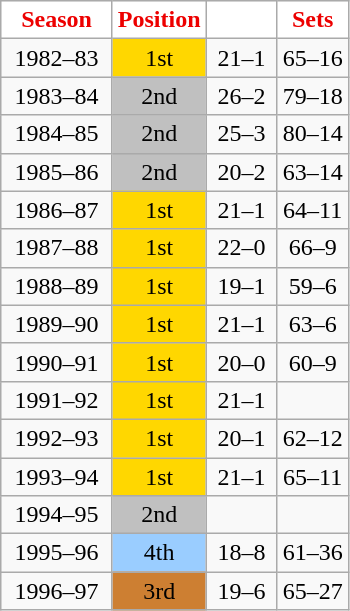<table class="wikitable" style="text-align: center; float:left; margin-right:0.5em;">
<tr>
<th style="color:#ED0000; background:#FFFFFF;" width="67">Season</th>
<th style="color:#ED0000; background:#FFFFFF;" width="40">Position</th>
<th style="color:#ED0000; background:#FFFFFF;" width="40"></th>
<th style="color:#ED0000; background:#FFFFFF;" width="40">Sets</th>
</tr>
<tr>
<td>1982–83</td>
<td bgcolor= gold>1st</td>
<td>21–1</td>
<td>65–16</td>
</tr>
<tr>
<td>1983–84</td>
<td bgcolor= silver>2nd</td>
<td>26–2</td>
<td>79–18</td>
</tr>
<tr>
<td>1984–85</td>
<td bgcolor= silver>2nd</td>
<td>25–3</td>
<td>80–14</td>
</tr>
<tr>
<td>1985–86</td>
<td bgcolor= silver>2nd</td>
<td>20–2</td>
<td>63–14</td>
</tr>
<tr>
<td>1986–87</td>
<td bgcolor= gold>1st</td>
<td>21–1</td>
<td>64–11</td>
</tr>
<tr>
<td>1987–88</td>
<td bgcolor= gold>1st</td>
<td>22–0</td>
<td>66–9</td>
</tr>
<tr>
<td>1988–89</td>
<td bgcolor= gold>1st</td>
<td>19–1</td>
<td>59–6</td>
</tr>
<tr>
<td>1989–90</td>
<td bgcolor= gold>1st</td>
<td>21–1</td>
<td>63–6</td>
</tr>
<tr>
<td>1990–91</td>
<td bgcolor= gold>1st</td>
<td>20–0</td>
<td>60–9</td>
</tr>
<tr>
<td>1991–92</td>
<td bgcolor= gold>1st</td>
<td>21–1</td>
<td></td>
</tr>
<tr>
<td>1992–93</td>
<td bgcolor= gold>1st</td>
<td>20–1</td>
<td>62–12</td>
</tr>
<tr>
<td>1993–94</td>
<td bgcolor= gold>1st</td>
<td>21–1</td>
<td>65–11</td>
</tr>
<tr>
<td>1994–95</td>
<td bgcolor= silver>2nd</td>
<td></td>
<td></td>
</tr>
<tr>
<td>1995–96</td>
<td bgcolor= #9acdff>4th</td>
<td>18–8</td>
<td>61–36</td>
</tr>
<tr>
<td>1996–97</td>
<td bgcolor= #CD7F32>3rd</td>
<td>19–6</td>
<td>65–27</td>
</tr>
</table>
